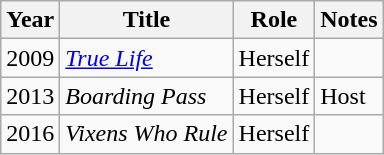<table class="wikitable sortable">
<tr>
<th>Year</th>
<th>Title</th>
<th>Role</th>
<th class="unsortable">Notes</th>
</tr>
<tr>
<td>2009</td>
<td><em><a href='#'>True Life</a></em></td>
<td>Herself</td>
<td></td>
</tr>
<tr>
<td>2013</td>
<td><em>Boarding Pass</em></td>
<td>Herself</td>
<td>Host</td>
</tr>
<tr>
<td>2016</td>
<td><em>Vixens Who Rule</em></td>
<td>Herself</td>
<td></td>
</tr>
</table>
